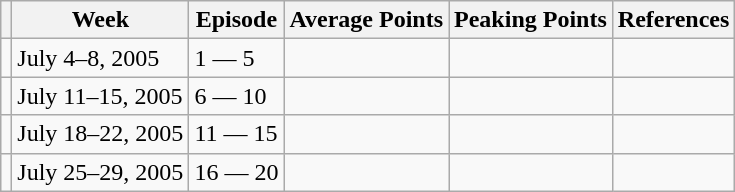<table class="wikitable">
<tr>
<th></th>
<th>Week</th>
<th>Episode</th>
<th>Average Points</th>
<th>Peaking Points</th>
<th>References</th>
</tr>
<tr>
<td></td>
<td>July 4–8, 2005</td>
<td>1 — 5</td>
<td></td>
<td></td>
<td></td>
</tr>
<tr>
<td></td>
<td>July 11–15, 2005</td>
<td>6 — 10</td>
<td></td>
<td></td>
<td></td>
</tr>
<tr>
<td></td>
<td>July 18–22, 2005</td>
<td>11 — 15</td>
<td></td>
<td></td>
<td></td>
</tr>
<tr>
<td></td>
<td>July 25–29, 2005</td>
<td>16 — 20</td>
<td></td>
<td></td>
<td></td>
</tr>
</table>
